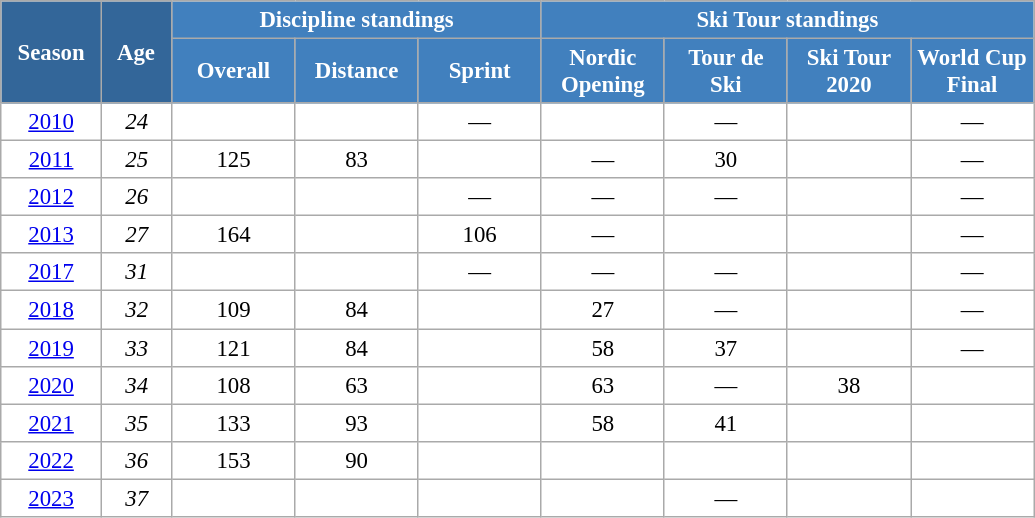<table class="wikitable" style="font-size:95%; text-align:center; border:grey solid 1px; border-collapse:collapse; background:#ffffff;">
<tr>
<th style="background-color:#369; color:white; width:60px;" rowspan="2"> Season </th>
<th style="background-color:#369; color:white; width:40px;" rowspan="2"> Age </th>
<th style="background-color:#4180be; color:white;" colspan="3">Discipline standings</th>
<th style="background-color:#4180be; color:white;" colspan="4">Ski Tour standings</th>
</tr>
<tr>
<th style="background-color:#4180be; color:white; width:75px;">Overall</th>
<th style="background-color:#4180be; color:white; width:75px;">Distance</th>
<th style="background-color:#4180be; color:white; width:75px;">Sprint</th>
<th style="background-color:#4180be; color:white; width:75px;">Nordic<br>Opening</th>
<th style="background-color:#4180be; color:white; width:75px;">Tour de<br>Ski</th>
<th style="background-color:#4180be; color:white; width:75px;">Ski Tour<br>2020</th>
<th style="background-color:#4180be; color:white; width:75px;">World Cup<br>Final</th>
</tr>
<tr>
<td><a href='#'>2010</a></td>
<td><em>24</em></td>
<td></td>
<td></td>
<td>—</td>
<td></td>
<td>—</td>
<td></td>
<td>—</td>
</tr>
<tr>
<td><a href='#'>2011</a></td>
<td><em>25</em></td>
<td>125</td>
<td>83</td>
<td></td>
<td>—</td>
<td>30</td>
<td></td>
<td>—</td>
</tr>
<tr>
<td><a href='#'>2012</a></td>
<td><em>26</em></td>
<td></td>
<td></td>
<td>—</td>
<td>—</td>
<td>—</td>
<td></td>
<td>—</td>
</tr>
<tr>
<td><a href='#'>2013</a></td>
<td><em>27</em></td>
<td>164</td>
<td></td>
<td>106</td>
<td>—</td>
<td></td>
<td></td>
<td>—</td>
</tr>
<tr>
<td><a href='#'>2017</a></td>
<td><em>31</em></td>
<td></td>
<td></td>
<td>—</td>
<td>—</td>
<td>—</td>
<td></td>
<td>—</td>
</tr>
<tr>
<td><a href='#'>2018</a></td>
<td><em>32</em></td>
<td>109</td>
<td>84</td>
<td></td>
<td>27</td>
<td>—</td>
<td></td>
<td>—</td>
</tr>
<tr>
<td><a href='#'>2019</a></td>
<td><em>33</em></td>
<td>121</td>
<td>84</td>
<td></td>
<td>58</td>
<td>37</td>
<td></td>
<td>—</td>
</tr>
<tr>
<td><a href='#'>2020</a></td>
<td><em>34</em></td>
<td>108</td>
<td>63</td>
<td></td>
<td>63</td>
<td>—</td>
<td>38</td>
<td></td>
</tr>
<tr>
<td><a href='#'>2021</a></td>
<td><em>35</em></td>
<td>133</td>
<td>93</td>
<td></td>
<td>58</td>
<td>41</td>
<td></td>
<td></td>
</tr>
<tr>
<td><a href='#'>2022</a></td>
<td><em>36</em></td>
<td>153</td>
<td>90</td>
<td></td>
<td></td>
<td></td>
<td></td>
<td></td>
</tr>
<tr>
<td><a href='#'>2023</a></td>
<td><em>37</em></td>
<td></td>
<td></td>
<td></td>
<td></td>
<td>—</td>
<td></td>
<td></td>
</tr>
</table>
